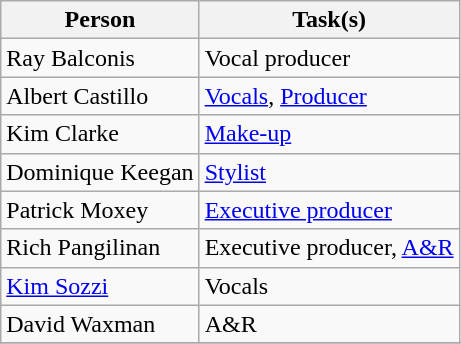<table class="wikitable">
<tr>
<th>Person</th>
<th>Task(s)</th>
</tr>
<tr>
<td>Ray Balconis</td>
<td>Vocal producer</td>
</tr>
<tr>
<td>Albert Castillo</td>
<td><a href='#'>Vocals</a>, <a href='#'>Producer</a></td>
</tr>
<tr>
<td>Kim Clarke</td>
<td><a href='#'>Make-up</a></td>
</tr>
<tr>
<td>Dominique Keegan</td>
<td><a href='#'>Stylist</a></td>
</tr>
<tr>
<td>Patrick Moxey</td>
<td><a href='#'>Executive producer</a></td>
</tr>
<tr>
<td>Rich Pangilinan</td>
<td>Executive producer, <a href='#'>A&R</a></td>
</tr>
<tr>
<td><a href='#'>Kim Sozzi</a></td>
<td>Vocals</td>
</tr>
<tr>
<td>David Waxman</td>
<td>A&R</td>
</tr>
<tr>
</tr>
</table>
